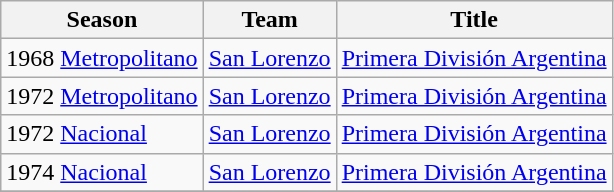<table class="wikitable">
<tr>
<th>Season</th>
<th>Team</th>
<th>Title</th>
</tr>
<tr>
<td>1968 <a href='#'>Metropolitano</a></td>
<td><a href='#'>San Lorenzo</a></td>
<td><a href='#'>Primera División Argentina</a></td>
</tr>
<tr>
<td>1972 <a href='#'>Metropolitano</a></td>
<td><a href='#'>San Lorenzo</a></td>
<td><a href='#'>Primera División Argentina</a></td>
</tr>
<tr>
<td>1972 <a href='#'>Nacional</a></td>
<td><a href='#'>San Lorenzo</a></td>
<td><a href='#'>Primera División Argentina</a></td>
</tr>
<tr>
<td>1974 <a href='#'>Nacional</a></td>
<td><a href='#'>San Lorenzo</a></td>
<td><a href='#'>Primera División Argentina</a></td>
</tr>
<tr>
</tr>
</table>
